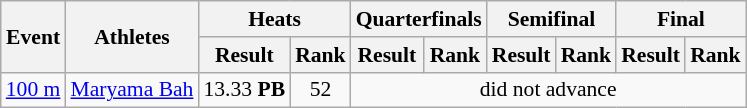<table class="wikitable" border="1" style="font-size:90%">
<tr>
<th rowspan="2">Event</th>
<th rowspan="2">Athletes</th>
<th colspan="2">Heats</th>
<th colspan="2">Quarterfinals</th>
<th colspan="2">Semifinal</th>
<th colspan="2">Final</th>
</tr>
<tr>
<th>Result</th>
<th>Rank</th>
<th>Result</th>
<th>Rank</th>
<th>Result</th>
<th>Rank</th>
<th>Result</th>
<th>Rank</th>
</tr>
<tr>
<td><a href='#'>100 m</a></td>
<td><a href='#'>Maryama Bah</a></td>
<td align=center>13.33 <strong>PB</strong></td>
<td align=center>52</td>
<td align=center colspan=6>did not advance</td>
</tr>
</table>
